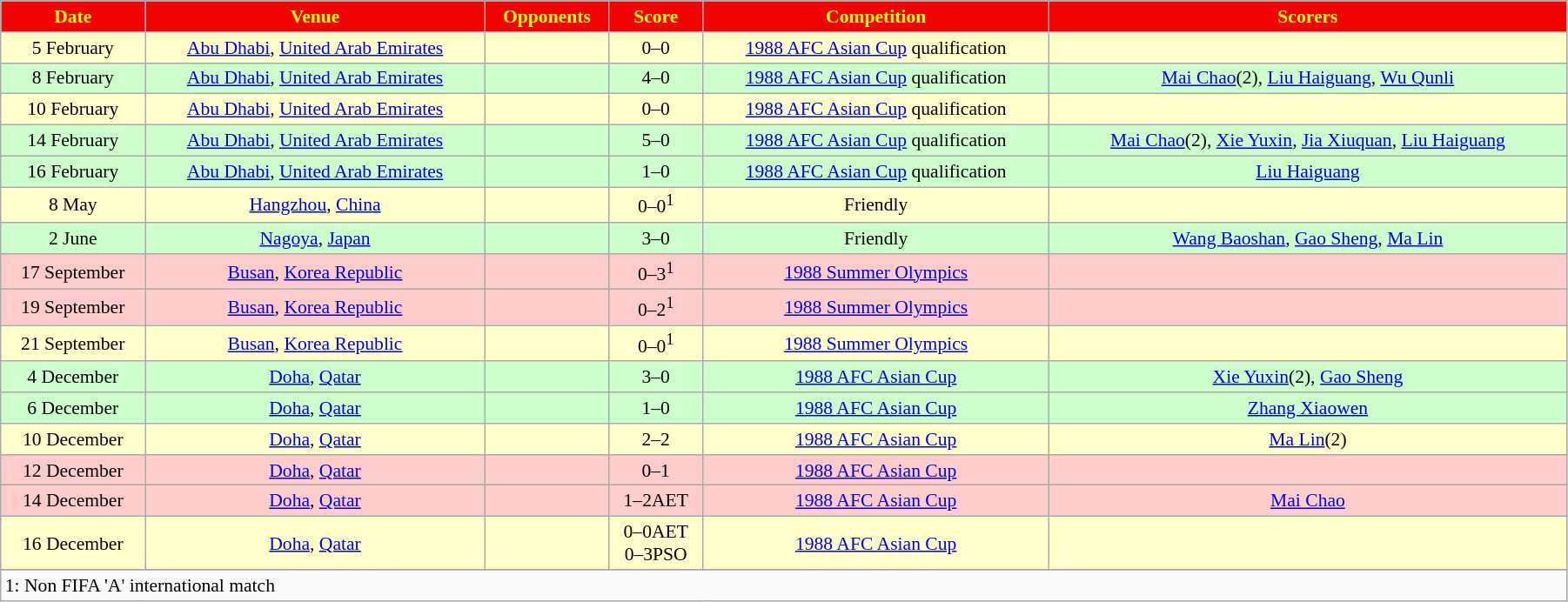<table width=95% class="wikitable" style="text-align: center; font-size: 90%">
<tr bgcolor=#F00300 style="color:yellow">
<td><strong>Date</strong></td>
<td><strong>Venue</strong></td>
<td><strong>Opponents</strong></td>
<td><strong>Score</strong></td>
<td><strong>Competition</strong></td>
<td><strong>Scorers</strong></td>
</tr>
<tr bgcolor=#FFFFCC>
<td>5 February</td>
<td><a href='#'>Abu Dhabi</a>, <a href='#'>United Arab Emirates</a></td>
<td></td>
<td>0–0</td>
<td><a href='#'>1988 AFC Asian Cup</a> qualification</td>
<td></td>
</tr>
<tr bgcolor=#CCFFCC>
<td>8 February</td>
<td><a href='#'>Abu Dhabi</a>, <a href='#'>United Arab Emirates</a></td>
<td></td>
<td>4–0</td>
<td><a href='#'>1988 AFC Asian Cup</a> qualification</td>
<td><a href='#'>Mai Chao</a>(2), <a href='#'>Liu Haiguang</a>, <a href='#'>Wu Qunli</a></td>
</tr>
<tr bgcolor=#FFFFCC>
<td>10 February</td>
<td><a href='#'>Abu Dhabi</a>, <a href='#'>United Arab Emirates</a></td>
<td></td>
<td>0–0</td>
<td><a href='#'>1988 AFC Asian Cup</a> qualification</td>
<td></td>
</tr>
<tr bgcolor=#CCFFCC>
<td>14 February</td>
<td><a href='#'>Abu Dhabi</a>, <a href='#'>United Arab Emirates</a></td>
<td></td>
<td>5–0</td>
<td><a href='#'>1988 AFC Asian Cup</a> qualification</td>
<td><a href='#'>Mai Chao</a>(2), <a href='#'>Xie Yuxin</a>, <a href='#'>Jia Xiuquan</a>, <a href='#'>Liu Haiguang</a></td>
</tr>
<tr bgcolor=#CCFFCC>
<td>16 February</td>
<td><a href='#'>Abu Dhabi</a>, <a href='#'>United Arab Emirates</a></td>
<td></td>
<td>1–0</td>
<td><a href='#'>1988 AFC Asian Cup</a> qualification</td>
<td><a href='#'>Liu Haiguang</a></td>
</tr>
<tr bgcolor=#FFFFCC>
<td>8 May</td>
<td><a href='#'>Hangzhou</a>, <a href='#'>China</a></td>
<td></td>
<td>0–0<sup>1</sup></td>
<td>Friendly</td>
<td></td>
</tr>
<tr bgcolor=#CCFFCC>
<td>2 June</td>
<td><a href='#'>Nagoya</a>, <a href='#'>Japan</a></td>
<td></td>
<td>3–0</td>
<td>Friendly</td>
<td><a href='#'>Wang Baoshan</a>, <a href='#'>Gao Sheng</a>, <a href='#'>Ma Lin</a></td>
</tr>
<tr bgcolor=#FFCCCC>
<td>17 September</td>
<td><a href='#'>Busan</a>, <a href='#'>Korea Republic</a></td>
<td></td>
<td>0–3<sup>1</sup></td>
<td><a href='#'>1988 Summer Olympics</a></td>
<td></td>
</tr>
<tr bgcolor=#FFCCCC>
<td>19 September</td>
<td><a href='#'>Busan</a>, <a href='#'>Korea Republic</a></td>
<td></td>
<td>0–2<sup>1</sup></td>
<td><a href='#'>1988 Summer Olympics</a></td>
<td></td>
</tr>
<tr bgcolor=#FFFFCC>
<td>21 September</td>
<td><a href='#'>Busan</a>, <a href='#'>Korea Republic</a></td>
<td></td>
<td>0–0<sup>1</sup></td>
<td><a href='#'>1988 Summer Olympics</a></td>
<td></td>
</tr>
<tr bgcolor=#CCFFCC>
<td>4 December</td>
<td><a href='#'>Doha</a>, <a href='#'>Qatar</a></td>
<td></td>
<td>3–0</td>
<td><a href='#'>1988 AFC Asian Cup</a></td>
<td><a href='#'>Xie Yuxin</a>(2), <a href='#'>Gao Sheng</a></td>
</tr>
<tr bgcolor=#CCFFCC>
<td>6 December</td>
<td><a href='#'>Doha</a>, <a href='#'>Qatar</a></td>
<td></td>
<td>1–0</td>
<td><a href='#'>1988 AFC Asian Cup</a></td>
<td><a href='#'>Zhang Xiaowen</a></td>
</tr>
<tr bgcolor=#FFFFCC>
<td>10 December</td>
<td><a href='#'>Doha</a>, <a href='#'>Qatar</a></td>
<td></td>
<td>2–2</td>
<td><a href='#'>1988 AFC Asian Cup</a></td>
<td><a href='#'>Ma Lin</a>(2)</td>
</tr>
<tr bgcolor=#FFCCCC>
<td>12 December</td>
<td><a href='#'>Doha</a>, <a href='#'>Qatar</a></td>
<td></td>
<td>0–1</td>
<td><a href='#'>1988 AFC Asian Cup</a></td>
<td></td>
</tr>
<tr bgcolor=#FFCCCC>
<td>14 December</td>
<td><a href='#'>Doha</a>, <a href='#'>Qatar</a></td>
<td></td>
<td>1–2AET</td>
<td><a href='#'>1988 AFC Asian Cup</a></td>
<td><a href='#'>Mai Chao</a></td>
</tr>
<tr bgcolor=#FFFFCC>
<td>16 December</td>
<td><a href='#'>Doha</a>, <a href='#'>Qatar</a></td>
<td></td>
<td>0–0AET<br>0–3PSO</td>
<td><a href='#'>1988 AFC Asian Cup</a></td>
<td></td>
</tr>
<tr>
</tr>
<tr>
<td colspan=6 align=left>1: Non FIFA 'A' international match</td>
</tr>
</table>
